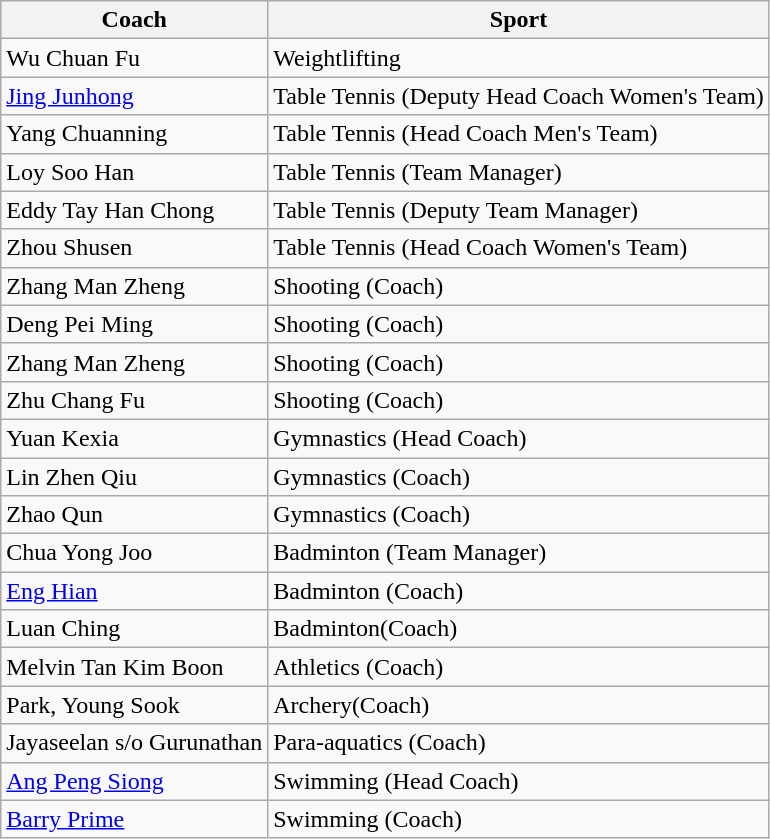<table class="wikitable">
<tr>
<th>Coach</th>
<th>Sport</th>
</tr>
<tr>
<td>Wu Chuan Fu</td>
<td>Weightlifting</td>
</tr>
<tr>
<td><a href='#'>Jing Junhong</a></td>
<td>Table Tennis (Deputy Head Coach Women's Team)</td>
</tr>
<tr>
<td>Yang Chuanning</td>
<td>Table Tennis (Head Coach Men's Team)</td>
</tr>
<tr>
<td>Loy Soo Han</td>
<td>Table Tennis (Team Manager)</td>
</tr>
<tr>
<td>Eddy Tay Han Chong</td>
<td>Table Tennis (Deputy Team Manager)</td>
</tr>
<tr>
<td>Zhou Shusen</td>
<td>Table Tennis (Head Coach Women's Team)</td>
</tr>
<tr>
<td>Zhang Man Zheng</td>
<td>Shooting (Coach)</td>
</tr>
<tr>
<td>Deng Pei Ming</td>
<td>Shooting (Coach)</td>
</tr>
<tr>
<td>Zhang Man Zheng</td>
<td>Shooting (Coach)</td>
</tr>
<tr>
<td>Zhu Chang Fu</td>
<td>Shooting (Coach)</td>
</tr>
<tr>
<td>Yuan Kexia</td>
<td>Gymnastics (Head Coach)</td>
</tr>
<tr>
<td>Lin Zhen Qiu</td>
<td>Gymnastics (Coach)</td>
</tr>
<tr>
<td>Zhao Qun</td>
<td>Gymnastics (Coach)</td>
</tr>
<tr>
<td>Chua Yong Joo</td>
<td>Badminton (Team Manager)</td>
</tr>
<tr>
<td><a href='#'>Eng Hian</a></td>
<td>Badminton (Coach)</td>
</tr>
<tr>
<td>Luan Ching</td>
<td>Badminton(Coach)</td>
</tr>
<tr>
<td>Melvin Tan Kim Boon</td>
<td>Athletics (Coach)</td>
</tr>
<tr>
<td>Park, Young Sook</td>
<td>Archery(Coach)</td>
</tr>
<tr>
<td>Jayaseelan s/o Gurunathan</td>
<td>Para-aquatics (Coach)</td>
</tr>
<tr>
<td><a href='#'>Ang Peng Siong</a></td>
<td>Swimming (Head Coach)</td>
</tr>
<tr>
<td><a href='#'>Barry Prime</a></td>
<td>Swimming (Coach)</td>
</tr>
</table>
